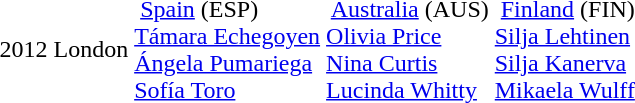<table>
<tr>
<td style="align:center;">2012 London <br></td>
<td style="vertical-align:top;"> <a href='#'>Spain</a> <span>(ESP)</span><br><a href='#'>Támara Echegoyen</a><br><a href='#'>Ángela Pumariega</a><br><a href='#'>Sofía Toro</a></td>
<td style="vertical-align:top;"> <a href='#'>Australia</a> <span>(AUS)</span><br><a href='#'>Olivia Price</a><br><a href='#'>Nina Curtis</a><br><a href='#'>Lucinda Whitty</a></td>
<td style="vertical-align:top;"> <a href='#'>Finland</a> <span>(FIN)</span><br><a href='#'>Silja Lehtinen</a><br><a href='#'>Silja Kanerva</a><br><a href='#'>Mikaela Wulff</a></td>
</tr>
<tr>
</tr>
</table>
